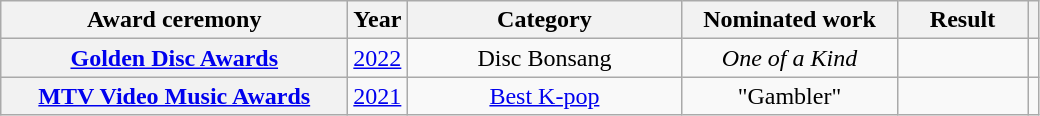<table class="wikitable sortable plainrowheaders" style="text-align:center;">
<tr>
<th scope="col" style="width:14em">Award ceremony</th>
<th scope="col">Year</th>
<th scope="col" style="width:11em">Category</th>
<th scope="col" style="width:8.5em">Nominated work</th>
<th scope="col" style="width:5em">Result</th>
<th scope="col" class="unsortable"></th>
</tr>
<tr>
<th scope="row"><a href='#'>Golden Disc Awards</a></th>
<td><a href='#'>2022</a></td>
<td>Disc Bonsang</td>
<td><em>One of a Kind</em></td>
<td></td>
<td></td>
</tr>
<tr>
<th scope="row"><a href='#'>MTV Video Music Awards</a></th>
<td><a href='#'>2021</a></td>
<td><a href='#'>Best K-pop</a></td>
<td>"Gambler"</td>
<td></td>
<td></td>
</tr>
</table>
